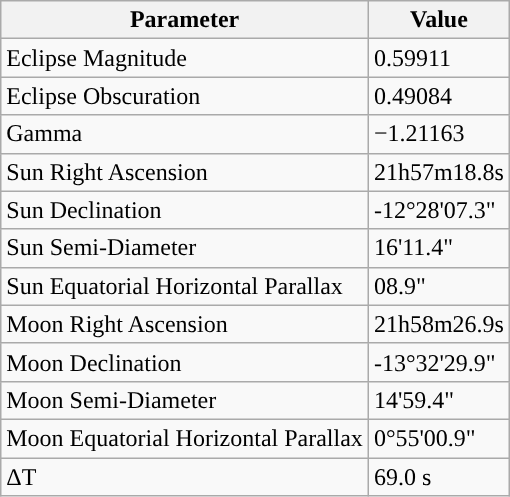<table class="wikitable">
<tr>
<th>Parameter</th>
<th>Value</th>
</tr>
<tr>
<td>Eclipse Magnitude</td>
<td>0.59911</td>
</tr>
<tr>
<td>Eclipse Obscuration</td>
<td>0.49084</td>
</tr>
<tr>
<td>Gamma</td>
<td>−1.21163</td>
</tr>
<tr>
<td>Sun Right Ascension</td>
<td>21h57m18.8s</td>
</tr>
<tr>
<td>Sun Declination</td>
<td>-12°28'07.3"</td>
</tr>
<tr>
<td>Sun Semi-Diameter</td>
<td>16'11.4"</td>
</tr>
<tr>
<td>Sun Equatorial Horizontal Parallax</td>
<td>08.9"</td>
</tr>
<tr>
<td>Moon Right Ascension</td>
<td>21h58m26.9s</td>
</tr>
<tr>
<td>Moon Declination</td>
<td>-13°32'29.9"</td>
</tr>
<tr>
<td>Moon Semi-Diameter</td>
<td>14'59.4"</td>
</tr>
<tr>
<td>Moon Equatorial Horizontal Parallax</td>
<td>0°55'00.9"</td>
</tr>
<tr>
<td>ΔT</td>
<td>69.0 s</td>
</tr>
</table>
